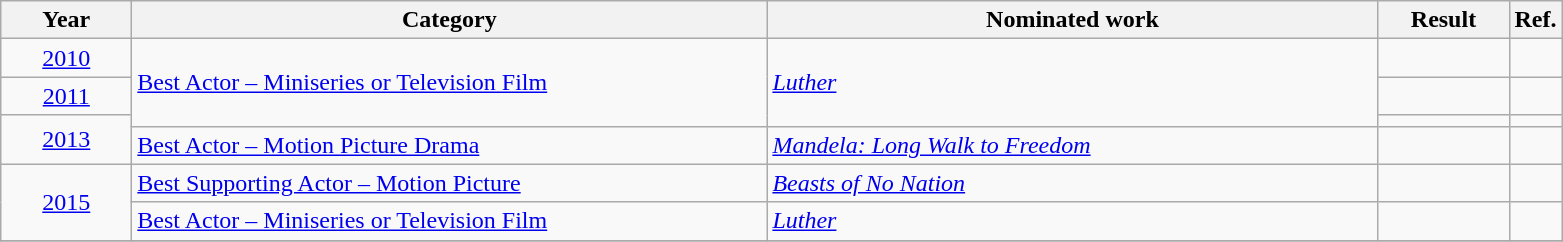<table class=wikitable>
<tr>
<th scope="col" style="width:5em;">Year</th>
<th scope="col" style="width:26em;">Category</th>
<th scope="col" style="width:25em;">Nominated work</th>
<th scope="col" style="width:5em;">Result</th>
<th>Ref.</th>
</tr>
<tr>
<td style="text-align:center;"><a href='#'>2010</a></td>
<td rowspan=3><a href='#'>Best Actor – Miniseries or Television Film</a></td>
<td rowspan=3><em><a href='#'>Luther</a></em></td>
<td></td>
<td style="text-align:center;"></td>
</tr>
<tr>
<td style="text-align:center;"><a href='#'>2011</a></td>
<td></td>
<td style="text-align:center;"></td>
</tr>
<tr>
<td style="text-align:center;", rowspan=2><a href='#'>2013</a></td>
<td></td>
<td style="text-align:center;"></td>
</tr>
<tr>
<td><a href='#'>Best Actor – Motion Picture Drama</a></td>
<td><em><a href='#'>Mandela: Long Walk to Freedom</a></em></td>
<td></td>
<td style="text-align:center;"></td>
</tr>
<tr>
<td style="text-align:center;", rowspan=2><a href='#'>2015</a></td>
<td><a href='#'>Best Supporting Actor – Motion Picture</a></td>
<td><em><a href='#'>Beasts of No Nation</a></em></td>
<td></td>
<td style="text-align:center;"></td>
</tr>
<tr>
<td><a href='#'>Best Actor – Miniseries or Television Film</a></td>
<td><em><a href='#'>Luther</a></em></td>
<td></td>
<td style="text-align:center;"></td>
</tr>
<tr>
</tr>
</table>
